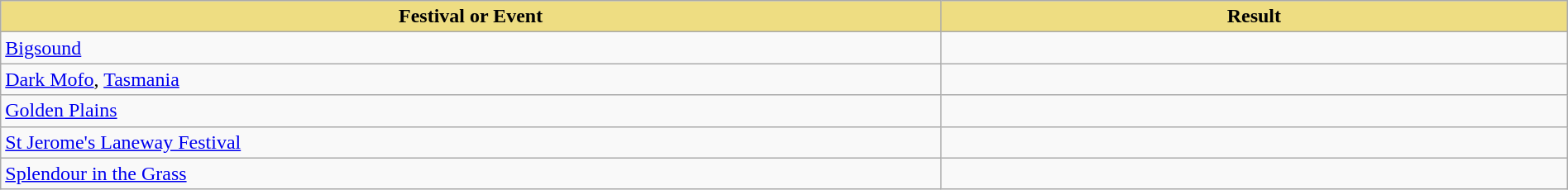<table class="wikitable" width=100%>
<tr>
<th style="width:15%;background:#EEDD82;">Festival or Event</th>
<th style="width:10%;background:#EEDD82;">Result</th>
</tr>
<tr>
<td><a href='#'>Bigsound</a></td>
<td></td>
</tr>
<tr>
<td><a href='#'>Dark Mofo</a>, <a href='#'>Tasmania</a></td>
<td></td>
</tr>
<tr>
<td><a href='#'>Golden Plains</a></td>
<td></td>
</tr>
<tr>
<td><a href='#'>St Jerome's Laneway Festival</a></td>
<td></td>
</tr>
<tr>
<td><a href='#'>Splendour in the Grass</a></td>
<td></td>
</tr>
</table>
